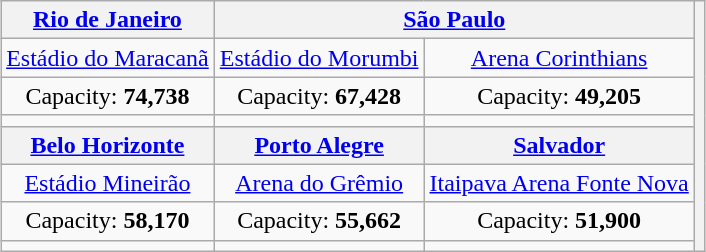<table class="wikitable" style="text-align:center;margin:1em auto;">
<tr>
<th><a href='#'>Rio de Janeiro</a></th>
<th colspan=2><a href='#'>São Paulo</a></th>
<th rowspan="8"></th>
</tr>
<tr>
<td><a href='#'>Estádio do Maracanã</a></td>
<td><a href='#'>Estádio do Morumbi</a></td>
<td><a href='#'>Arena Corinthians</a></td>
</tr>
<tr>
<td>Capacity: <strong>74,738</strong></td>
<td>Capacity: <strong>67,428</strong></td>
<td>Capacity: <strong>49,205</strong></td>
</tr>
<tr>
<td></td>
<td></td>
<td></td>
</tr>
<tr>
<th><a href='#'>Belo Horizonte</a></th>
<th><a href='#'>Porto Alegre</a></th>
<th><a href='#'>Salvador</a></th>
</tr>
<tr>
<td><a href='#'>Estádio Mineirão</a></td>
<td><a href='#'>Arena do Grêmio</a></td>
<td><a href='#'>Itaipava Arena Fonte Nova</a></td>
</tr>
<tr>
<td>Capacity: <strong>58,170</strong></td>
<td>Capacity: <strong>55,662</strong></td>
<td>Capacity: <strong>51,900</strong></td>
</tr>
<tr>
<td></td>
<td></td>
<td></td>
</tr>
</table>
